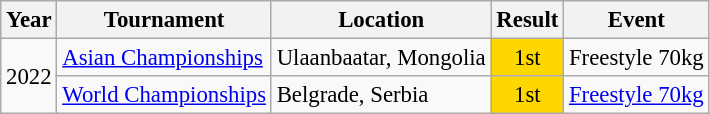<table class="wikitable" style="font-size:95%;">
<tr>
<th>Year</th>
<th>Tournament</th>
<th>Location</th>
<th>Result</th>
<th>Event</th>
</tr>
<tr>
<td rowspan=2>2022</td>
<td><a href='#'>Asian Championships</a></td>
<td>Ulaanbaatar, Mongolia</td>
<td align="center" bgcolor="gold">1st</td>
<td>Freestyle 70kg</td>
</tr>
<tr>
<td><a href='#'>World Championships</a></td>
<td>Belgrade, Serbia</td>
<td align="center" bgcolor="gold">1st</td>
<td><a href='#'>Freestyle 70kg</a></td>
</tr>
</table>
